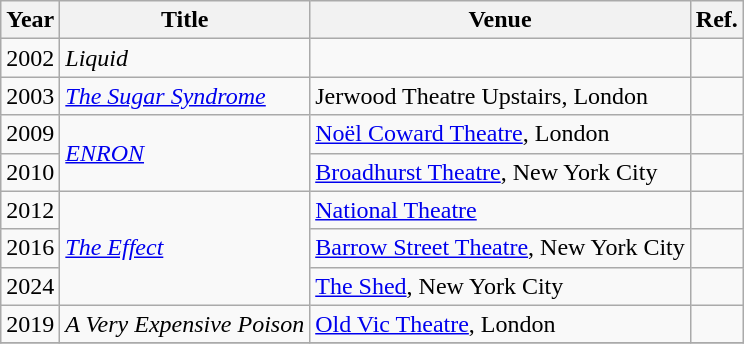<table class="wikitable">
<tr>
<th>Year</th>
<th>Title</th>
<th>Venue</th>
<th class="unsortable">Ref.</th>
</tr>
<tr>
<td>2002</td>
<td><em>Liquid</em></td>
<td></td>
<td></td>
</tr>
<tr>
<td>2003</td>
<td><em><a href='#'>The Sugar Syndrome</a></em></td>
<td>Jerwood Theatre Upstairs, London</td>
<td></td>
</tr>
<tr>
<td>2009</td>
<td rowspan=2><em><a href='#'>ENRON</a></em></td>
<td><a href='#'>Noël Coward Theatre</a>, London</td>
<td></td>
</tr>
<tr>
<td>2010</td>
<td><a href='#'>Broadhurst Theatre</a>, New York City</td>
<td></td>
</tr>
<tr>
<td>2012</td>
<td rowspan=3><em><a href='#'>The Effect</a></em></td>
<td><a href='#'>National Theatre</a></td>
<td></td>
</tr>
<tr>
<td>2016</td>
<td><a href='#'>Barrow Street Theatre</a>, New York City</td>
<td></td>
</tr>
<tr>
<td>2024</td>
<td><a href='#'>The Shed</a>, New York City</td>
<td></td>
</tr>
<tr>
<td>2019</td>
<td><em>A Very Expensive Poison</em></td>
<td><a href='#'>Old Vic Theatre</a>, London</td>
<td></td>
</tr>
<tr>
</tr>
</table>
